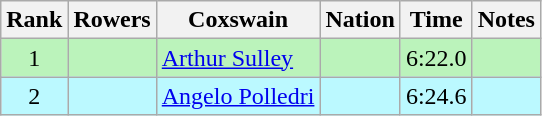<table class="wikitable sortable" style="text-align:center">
<tr>
<th>Rank</th>
<th>Rowers</th>
<th>Coxswain</th>
<th>Nation</th>
<th>Time</th>
<th>Notes</th>
</tr>
<tr bgcolor=bbf3bb>
<td>1</td>
<td align=left></td>
<td align=left><a href='#'>Arthur Sulley</a></td>
<td align=left></td>
<td>6:22.0</td>
<td></td>
</tr>
<tr bgcolor=bbf9ff>
<td>2</td>
<td align=left></td>
<td align=left><a href='#'>Angelo Polledri</a></td>
<td align=left></td>
<td>6:24.6</td>
<td></td>
</tr>
</table>
